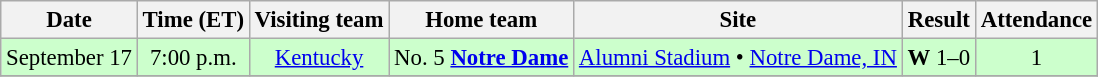<table class="wikitable" style="font-size:95%; text-align: center;">
<tr>
<th>Date</th>
<th>Time (ET)</th>
<th>Visiting team</th>
<th>Home team</th>
<th>Site</th>
<th>Result</th>
<th>Attendance</th>
</tr>
<tr style="background:#cfc;">
<td>September 17</td>
<td>7:00 p.m.</td>
<td><a href='#'>Kentucky</a></td>
<td>No. 5 <strong><a href='#'>Notre Dame</a></strong></td>
<td><a href='#'>Alumni Stadium</a> • <a href='#'>Notre Dame, IN</a></td>
<td><strong>W</strong> 1–0</td>
<td>1</td>
</tr>
<tr>
</tr>
</table>
